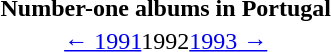<table class="toc" id="toc" summary="Contents">
<tr>
<th>Number-one albums in Portugal</th>
</tr>
<tr>
<td align="center"><a href='#'>← 1991</a>1992<a href='#'>1993 →</a></td>
</tr>
</table>
